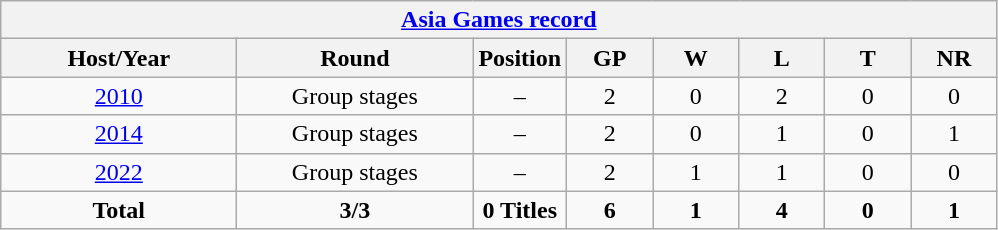<table class="wikitable" style="text-align: center;">
<tr>
<th colspan=8><a href='#'>Asia Games record</a></th>
</tr>
<tr>
<th width=150>Host/Year</th>
<th width=150>Round</th>
<th width=50>Position</th>
<th width=50>GP</th>
<th width=50>W</th>
<th width=50>L</th>
<th width=50>T</th>
<th width=50>NR</th>
</tr>
<tr>
<td> <a href='#'>2010</a></td>
<td>Group stages</td>
<td>–</td>
<td>2</td>
<td>0</td>
<td>2</td>
<td>0</td>
<td>0</td>
</tr>
<tr>
<td> <a href='#'>2014</a></td>
<td>Group stages</td>
<td>–</td>
<td>2</td>
<td>0</td>
<td>1</td>
<td>0</td>
<td>1</td>
</tr>
<tr>
<td> <a href='#'>2022</a></td>
<td>Group stages</td>
<td>–</td>
<td>2</td>
<td>1</td>
<td>1</td>
<td>0</td>
<td>0</td>
</tr>
<tr>
<td><strong>Total</strong></td>
<td><strong>3/3</strong></td>
<td><strong>0 Titles</strong></td>
<td><strong>6</strong></td>
<td><strong>1</strong></td>
<td><strong>4</strong></td>
<td><strong>0</strong></td>
<td><strong>1</strong></td>
</tr>
</table>
